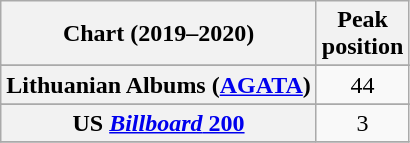<table class="wikitable sortable plainrowheaders" style="text-align:center">
<tr>
<th scope="col">Chart (2019–2020)</th>
<th scope="col">Peak<br>position</th>
</tr>
<tr>
</tr>
<tr>
</tr>
<tr>
</tr>
<tr>
</tr>
<tr>
<th scope="row">Lithuanian Albums (<a href='#'>AGATA</a>)</th>
<td>44</td>
</tr>
<tr>
</tr>
<tr>
</tr>
<tr>
</tr>
<tr>
</tr>
<tr>
<th scope="row">US <a href='#'><em>Billboard</em> 200</a></th>
<td>3</td>
</tr>
<tr>
</tr>
</table>
